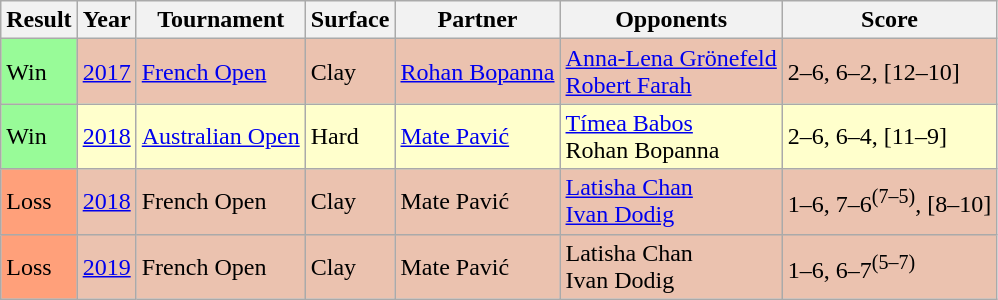<table class="sortable wikitable">
<tr>
<th>Result</th>
<th>Year</th>
<th>Tournament</th>
<th>Surface</th>
<th>Partner</th>
<th>Opponents</th>
<th class="unsortable">Score</th>
</tr>
<tr style="background:#ebc2af;">
<td style="background:#98fb98;">Win</td>
<td><a href='#'>2017</a></td>
<td><a href='#'>French Open</a></td>
<td>Clay</td>
<td> <a href='#'>Rohan Bopanna</a></td>
<td> <a href='#'>Anna-Lena Grönefeld</a> <br>  <a href='#'>Robert Farah</a></td>
<td>2–6, 6–2, [12–10]</td>
</tr>
<tr style="background:#ffc;">
<td style="background:#98fb98;">Win</td>
<td><a href='#'>2018</a></td>
<td><a href='#'>Australian Open</a></td>
<td>Hard</td>
<td> <a href='#'>Mate Pavić</a></td>
<td> <a href='#'>Tímea Babos</a> <br>  Rohan Bopanna</td>
<td>2–6, 6–4, [11–9]</td>
</tr>
<tr style="background:#ebc2af;">
<td style="background:#ffa07a;">Loss</td>
<td><a href='#'>2018</a></td>
<td>French Open</td>
<td>Clay</td>
<td> Mate Pavić</td>
<td> <a href='#'>Latisha Chan</a> <br>  <a href='#'>Ivan Dodig</a></td>
<td>1–6, 7–6<sup>(7–5)</sup>, [8–10]</td>
</tr>
<tr style="background:#ebc2af;">
<td style="background:#ffa07a;">Loss</td>
<td><a href='#'>2019</a></td>
<td>French Open</td>
<td>Clay</td>
<td> Mate Pavić</td>
<td> Latisha Chan <br>  Ivan Dodig</td>
<td>1–6, 6–7<sup>(5–7)</sup></td>
</tr>
</table>
